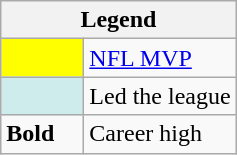<table class="wikitable">
<tr>
<th colspan="2">Legend</th>
</tr>
<tr>
<td style="background:#ffff00; width:3em;"></td>
<td><a href='#'>NFL MVP</a></td>
</tr>
<tr>
<td style="background:#cfecec; width:3em;"></td>
<td>Led the league</td>
</tr>
<tr>
<td><strong>Bold</strong></td>
<td>Career high</td>
</tr>
</table>
